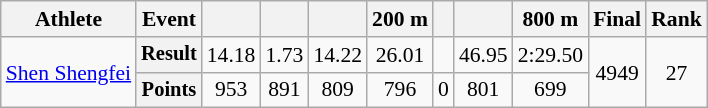<table class="wikitable" style="font-size:90%">
<tr>
<th>Athlete</th>
<th>Event</th>
<th></th>
<th></th>
<th></th>
<th>200 m</th>
<th></th>
<th></th>
<th>800 m</th>
<th>Final</th>
<th>Rank</th>
</tr>
<tr align=center>
<td style="text-align:left;" rowspan="2"><a href='#'>Shen Shengfei</a></td>
<th style="font-size:95%">Result</th>
<td>14.18</td>
<td>1.73</td>
<td>14.22</td>
<td>26.01</td>
<td></td>
<td>46.95</td>
<td>2:29.50</td>
<td rowspan=2>4949</td>
<td rowspan=2>27</td>
</tr>
<tr align=center>
<th style="font-size:95%">Points</th>
<td>953</td>
<td>891</td>
<td>809</td>
<td>796</td>
<td>0</td>
<td>801</td>
<td>699</td>
</tr>
</table>
